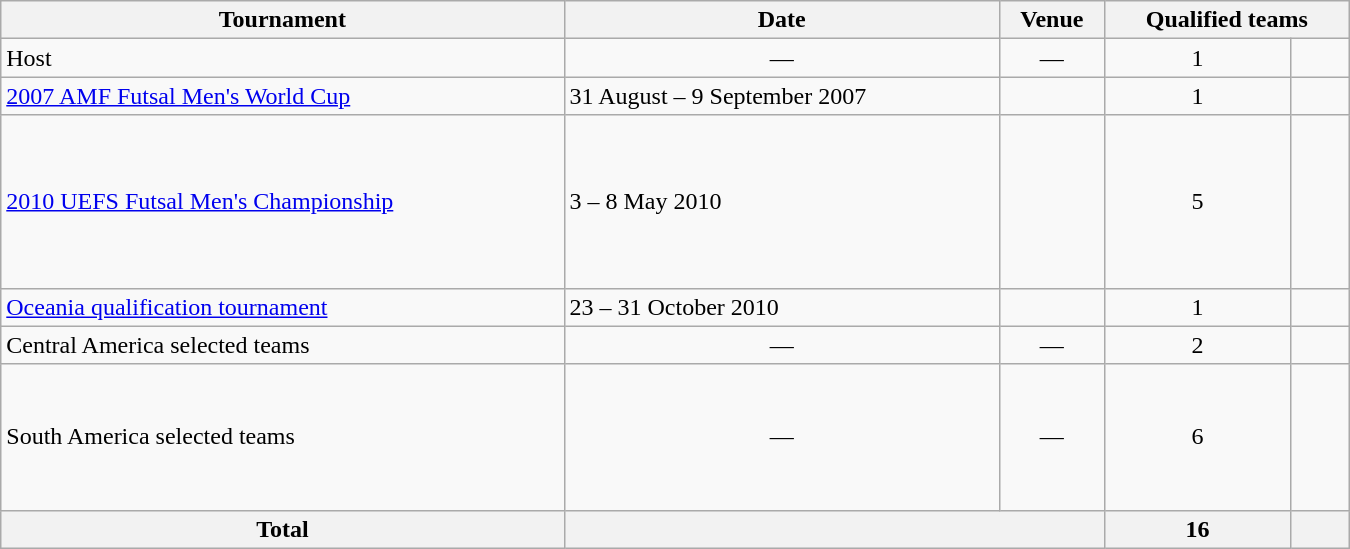<table class="wikitable" width=900>
<tr>
<th>Tournament</th>
<th>Date</th>
<th>Venue</th>
<th colspan="2">Qualified teams</th>
</tr>
<tr>
<td>Host</td>
<td align="center">—</td>
<td align="center">—</td>
<td align="center">1</td>
<td></td>
</tr>
<tr>
<td><a href='#'>2007 AMF Futsal Men's World Cup</a></td>
<td>31 August – 9 September 2007</td>
<td></td>
<td align="center">1</td>
<td></td>
</tr>
<tr>
<td><a href='#'>2010 UEFS Futsal Men's Championship</a></td>
<td>3 – 8 May 2010</td>
<td></td>
<td align="center">5</td>
<td><br><s></s><br><br><br><s></s><br><br></td>
</tr>
<tr>
<td><a href='#'>Oceania qualification tournament</a></td>
<td>23 – 31 October 2010</td>
<td></td>
<td align="center">1</td>
<td></td>
</tr>
<tr>
<td>Central America selected teams</td>
<td align="center">—</td>
<td align="center">—</td>
<td align="center">2</td>
<td><br></td>
</tr>
<tr>
<td>South America selected teams</td>
<td align="center">—</td>
<td align="center">—</td>
<td align="center">6</td>
<td><br><br><br><br><br></td>
</tr>
<tr>
<th>Total</th>
<th colspan="2"></th>
<th>16</th>
<th></th>
</tr>
</table>
